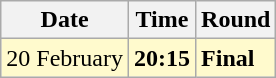<table class="wikitable">
<tr>
<th>Date</th>
<th>Time</th>
<th>Round</th>
</tr>
<tr style=background:lemonchiffon>
<td>20 February</td>
<td><strong>20:15</strong></td>
<td><strong>Final</strong></td>
</tr>
</table>
